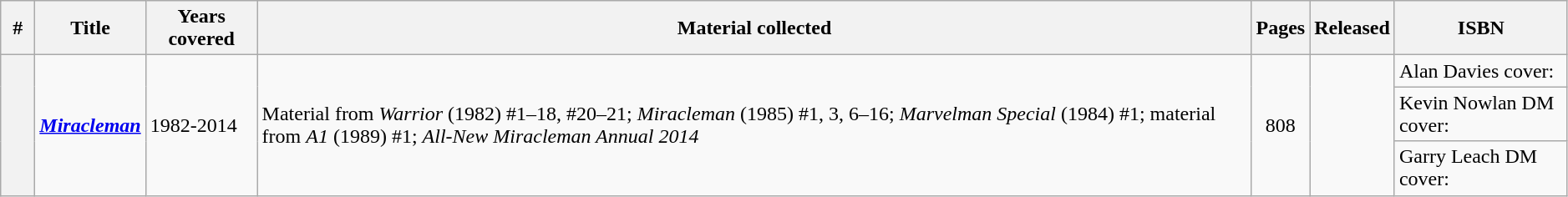<table class="wikitable sortable" width=99%>
<tr>
<th class="unsortable" width=20px>#</th>
<th>Title</th>
<th>Years covered</th>
<th class="unsortable">Material collected</th>
<th>Pages</th>
<th>Released</th>
<th class="unsortable">ISBN</th>
</tr>
<tr>
<th style="background-color: light grey;" rowspan=3></th>
<td rowspan=3><strong><em><a href='#'>Miracleman</a></em></strong></td>
<td rowspan=3>1982-2014</td>
<td rowspan=3>Material from <em>Warrior</em> (1982) #1–18, #20–21; <em>Miracleman</em> (1985) #1, 3, 6–16; <em>Marvelman Special</em> (1984) #1; material from <em>A1</em> (1989) #1; <em>All-New Miracleman Annual 2014</em></td>
<td style="text-align: center;" rowspan=3>808</td>
<td rowspan=3></td>
<td>Alan Davies cover: </td>
</tr>
<tr>
<td>Kevin Nowlan DM cover: </td>
</tr>
<tr>
<td>Garry Leach DM cover: </td>
</tr>
</table>
